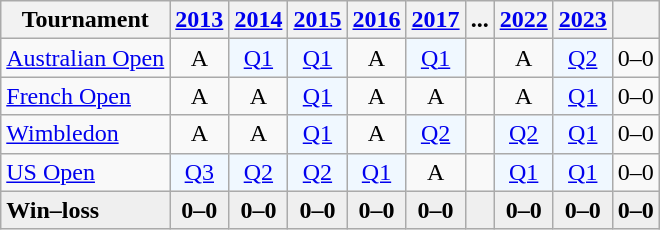<table class="wikitable nowrap" style="text-align:center">
<tr>
<th>Tournament</th>
<th><a href='#'>2013</a></th>
<th><a href='#'>2014</a></th>
<th><a href='#'>2015</a></th>
<th><a href='#'>2016</a></th>
<th><a href='#'>2017</a></th>
<th>...</th>
<th><a href='#'>2022</a></th>
<th><a href='#'>2023</a></th>
<th></th>
</tr>
<tr>
<td align="left"><a href='#'>Australian Open</a></td>
<td>A</td>
<td bgcolor=f0f8ff><a href='#'>Q1</a></td>
<td bgcolor=f0f8ff><a href='#'>Q1</a></td>
<td>A</td>
<td bgcolor=f0f8ff><a href='#'>Q1</a></td>
<td></td>
<td>A</td>
<td bgcolor=f0f8ff><a href='#'>Q2</a></td>
<td>0–0</td>
</tr>
<tr>
<td align="left"><a href='#'>French Open</a></td>
<td>A</td>
<td>A</td>
<td bgcolor=f0f8ff><a href='#'>Q1</a></td>
<td>A</td>
<td>A</td>
<td></td>
<td>A</td>
<td bgcolor=f0f8ff><a href='#'>Q1</a></td>
<td>0–0</td>
</tr>
<tr>
<td align="left"><a href='#'>Wimbledon</a></td>
<td>A</td>
<td>A</td>
<td bgcolor="f0f8ff"><a href='#'>Q1</a></td>
<td>A</td>
<td bgcolor=f0f8ff><a href='#'>Q2</a></td>
<td></td>
<td bgcolor=f0f8ff><a href='#'>Q2</a></td>
<td bgcolor=f0f8ff><a href='#'>Q1</a></td>
<td>0–0</td>
</tr>
<tr>
<td align="left"><a href='#'>US Open</a></td>
<td bgcolor=f0f8ff><a href='#'>Q3</a></td>
<td bgcolor=f0f8ff><a href='#'>Q2</a></td>
<td bgcolor=f0f8ff><a href='#'>Q2</a></td>
<td bgcolor=f0f8ff><a href='#'>Q1</a></td>
<td>A</td>
<td></td>
<td bgcolor=f0f8ff><a href='#'>Q1</a></td>
<td bgcolor=f0f8ff><a href='#'>Q1</a></td>
<td>0–0</td>
</tr>
<tr style="background:#efefef;font-weight:bold">
<td align="left">Win–loss</td>
<td>0–0</td>
<td>0–0</td>
<td>0–0</td>
<td>0–0</td>
<td>0–0</td>
<td></td>
<td>0–0</td>
<td>0–0</td>
<td>0–0</td>
</tr>
</table>
